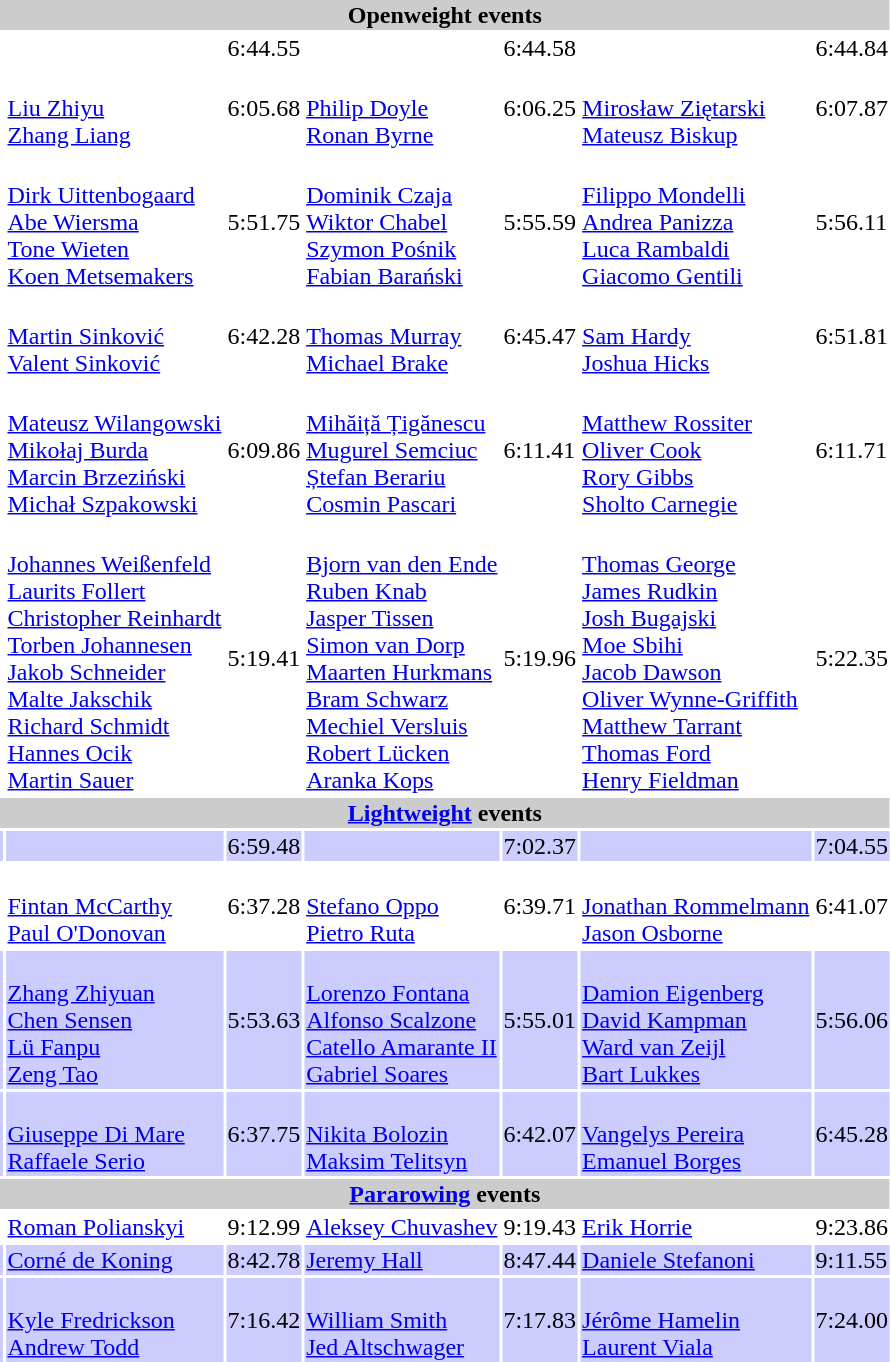<table>
<tr>
<th colspan="7" style="background-color:#CCC;">Openweight events</th>
</tr>
<tr>
<td><br></td>
<td></td>
<td>6:44.55</td>
<td></td>
<td>6:44.58</td>
<td></td>
<td>6:44.84</td>
</tr>
<tr>
<td><br></td>
<td><br><a href='#'>Liu Zhiyu</a><br><a href='#'>Zhang Liang</a></td>
<td>6:05.68</td>
<td><br><a href='#'>Philip Doyle</a><br><a href='#'>Ronan Byrne</a></td>
<td>6:06.25</td>
<td><br><a href='#'>Mirosław Ziętarski</a><br><a href='#'>Mateusz Biskup</a></td>
<td>6:07.87</td>
</tr>
<tr>
<td><br></td>
<td><br><a href='#'>Dirk Uittenbogaard</a><br><a href='#'>Abe Wiersma</a><br><a href='#'>Tone Wieten</a><br><a href='#'>Koen Metsemakers</a></td>
<td>5:51.75</td>
<td><br><a href='#'>Dominik Czaja</a><br><a href='#'>Wiktor Chabel</a><br><a href='#'>Szymon Pośnik</a><br><a href='#'>Fabian Barański</a></td>
<td>5:55.59</td>
<td><br><a href='#'>Filippo Mondelli</a><br><a href='#'>Andrea Panizza</a><br><a href='#'>Luca Rambaldi</a><br><a href='#'>Giacomo Gentili</a></td>
<td>5:56.11</td>
</tr>
<tr>
<td><br></td>
<td><br><a href='#'>Martin Sinković</a><br><a href='#'>Valent Sinković</a></td>
<td>6:42.28</td>
<td><br><a href='#'>Thomas Murray</a><br><a href='#'>Michael Brake</a></td>
<td>6:45.47</td>
<td><br><a href='#'>Sam Hardy</a><br><a href='#'>Joshua Hicks</a></td>
<td>6:51.81</td>
</tr>
<tr>
<td><br></td>
<td><br><a href='#'>Mateusz Wilangowski</a><br><a href='#'>Mikołaj Burda</a><br><a href='#'>Marcin Brzeziński</a><br><a href='#'>Michał Szpakowski</a></td>
<td>6:09.86</td>
<td><br><a href='#'>Mihăiță Țigănescu</a><br><a href='#'>Mugurel Semciuc</a><br><a href='#'>Ștefan Berariu</a><br><a href='#'>Cosmin Pascari</a></td>
<td>6:11.41</td>
<td><br><a href='#'>Matthew Rossiter</a><br><a href='#'>Oliver Cook</a><br><a href='#'>Rory Gibbs</a><br><a href='#'>Sholto Carnegie</a></td>
<td>6:11.71</td>
</tr>
<tr>
<td><br></td>
<td><br><a href='#'>Johannes Weißenfeld</a><br><a href='#'>Laurits Follert</a><br><a href='#'>Christopher Reinhardt</a><br><a href='#'>Torben Johannesen</a><br><a href='#'>Jakob Schneider</a><br><a href='#'>Malte Jakschik</a><br><a href='#'>Richard Schmidt</a><br><a href='#'>Hannes Ocik</a><br><a href='#'>Martin Sauer</a></td>
<td>5:19.41</td>
<td><br><a href='#'>Bjorn van den Ende</a><br><a href='#'>Ruben Knab</a><br><a href='#'>Jasper Tissen</a><br><a href='#'>Simon van Dorp</a><br><a href='#'>Maarten Hurkmans</a><br><a href='#'>Bram Schwarz</a><br><a href='#'>Mechiel Versluis</a><br><a href='#'>Robert Lücken</a><br><a href='#'>Aranka Kops</a></td>
<td>5:19.96</td>
<td><br><a href='#'>Thomas George</a><br><a href='#'>James Rudkin</a><br><a href='#'>Josh Bugajski</a><br><a href='#'>Moe Sbihi</a><br><a href='#'>Jacob Dawson</a><br><a href='#'>Oliver Wynne-Griffith</a><br><a href='#'>Matthew Tarrant</a><br><a href='#'>Thomas Ford</a><br><a href='#'>Henry Fieldman</a></td>
<td>5:22.35</td>
</tr>
<tr>
<th colspan="7" style="background-color:#CCC;"><a href='#'>Lightweight</a> events</th>
</tr>
<tr bgcolor="#ccccff">
<td><br></td>
<td></td>
<td>6:59.48</td>
<td></td>
<td>7:02.37</td>
<td></td>
<td>7:04.55</td>
</tr>
<tr>
<td><br></td>
<td><br><a href='#'>Fintan McCarthy</a><br><a href='#'>Paul O'Donovan</a></td>
<td>6:37.28</td>
<td><br><a href='#'>Stefano Oppo</a><br><a href='#'>Pietro Ruta</a></td>
<td>6:39.71</td>
<td><br><a href='#'>Jonathan Rommelmann</a><br><a href='#'>Jason Osborne</a></td>
<td>6:41.07</td>
</tr>
<tr bgcolor="#ccccff">
<td><br></td>
<td><br><a href='#'>Zhang Zhiyuan</a><br><a href='#'>Chen Sensen</a><br><a href='#'>Lü Fanpu</a><br><a href='#'>Zeng Tao</a></td>
<td>5:53.63</td>
<td><br><a href='#'>Lorenzo Fontana</a><br><a href='#'>Alfonso Scalzone</a><br><a href='#'>Catello Amarante II</a><br><a href='#'>Gabriel Soares</a></td>
<td>5:55.01</td>
<td><br><a href='#'>Damion Eigenberg</a><br><a href='#'>David Kampman</a><br><a href='#'>Ward van Zeijl</a><br><a href='#'>Bart Lukkes</a></td>
<td>5:56.06</td>
</tr>
<tr bgcolor="#ccccff">
<td><br></td>
<td><br><a href='#'>Giuseppe Di Mare</a><br><a href='#'>Raffaele Serio</a></td>
<td>6:37.75</td>
<td><br><a href='#'>Nikita Bolozin</a><br><a href='#'>Maksim Telitsyn</a></td>
<td>6:42.07</td>
<td><br><a href='#'>Vangelys Pereira</a><br><a href='#'>Emanuel Borges</a></td>
<td>6:45.28</td>
</tr>
<tr>
<th colspan="7" style="background-color:#CCC;"><a href='#'>Pararowing</a> events</th>
</tr>
<tr>
<td><br></td>
<td><a href='#'>Roman Polianskyi</a><br></td>
<td>9:12.99</td>
<td><a href='#'>Aleksey Chuvashev</a><br></td>
<td>9:19.43</td>
<td><a href='#'>Erik Horrie</a><br></td>
<td>9:23.86</td>
</tr>
<tr bgcolor="#ccccff">
<td><br></td>
<td><a href='#'>Corné de Koning</a><br></td>
<td>8:42.78</td>
<td><a href='#'>Jeremy Hall</a><br></td>
<td>8:47.44</td>
<td><a href='#'>Daniele Stefanoni</a><br></td>
<td>9:11.55</td>
</tr>
<tr bgcolor="#ccccff">
<td><br></td>
<td><br><a href='#'>Kyle Fredrickson</a><br><a href='#'>Andrew Todd</a></td>
<td>7:16.42</td>
<td><br><a href='#'>William Smith</a><br><a href='#'>Jed Altschwager</a></td>
<td>7:17.83</td>
<td><br><a href='#'>Jérôme Hamelin</a><br><a href='#'>Laurent Viala</a></td>
<td>7:24.00</td>
</tr>
</table>
